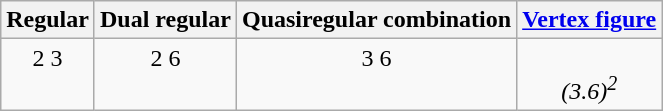<table class="wikitable">
<tr>
<th>Regular</th>
<th>Dual regular</th>
<th>Quasiregular combination</th>
<th><a href='#'>Vertex figure</a></th>
</tr>
<tr valign=top align=center>
<td>2 3</td>
<td>2 6</td>
<td>3 6</td>
<td><br><em>(3.6)<sup>2</sup></em></td>
</tr>
</table>
